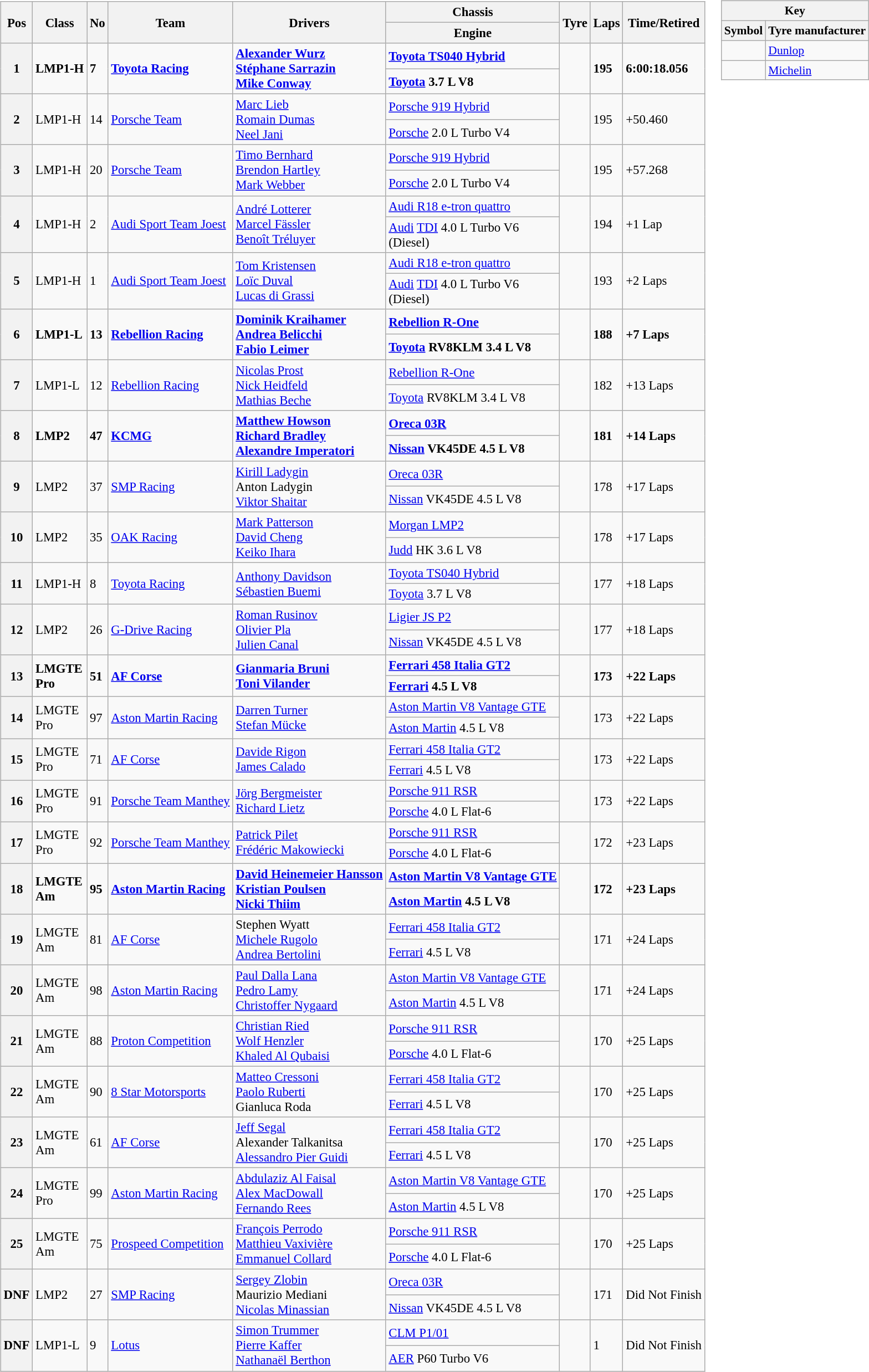<table>
<tr valign="top">
<td><br><table class="wikitable" style="font-size: 95%;">
<tr>
<th rowspan=2>Pos</th>
<th rowspan=2>Class</th>
<th rowspan=2>No</th>
<th rowspan=2>Team</th>
<th rowspan=2>Drivers</th>
<th>Chassis</th>
<th rowspan=2>Tyre</th>
<th rowspan=2>Laps</th>
<th rowspan="2">Time/Retired</th>
</tr>
<tr>
<th>Engine</th>
</tr>
<tr style="font-weight:bold">
<th rowspan=2>1</th>
<td rowspan=2>LMP1-H</td>
<td rowspan=2>7</td>
<td rowspan=2> <a href='#'>Toyota Racing</a></td>
<td rowspan=2> <a href='#'>Alexander Wurz</a><br> <a href='#'>Stéphane Sarrazin</a><br> <a href='#'>Mike Conway</a></td>
<td><a href='#'>Toyota TS040 Hybrid</a></td>
<td rowspan=2></td>
<td rowspan=2>195</td>
<td rowspan="2">6:00:18.056</td>
</tr>
<tr style="font-weight:bold">
<td><a href='#'>Toyota</a> 3.7 L V8</td>
</tr>
<tr>
<th rowspan=2>2</th>
<td rowspan=2>LMP1-H</td>
<td rowspan=2>14</td>
<td rowspan=2> <a href='#'>Porsche Team</a></td>
<td rowspan=2> <a href='#'>Marc Lieb</a><br> <a href='#'>Romain Dumas</a><br> <a href='#'>Neel Jani</a></td>
<td><a href='#'>Porsche 919 Hybrid</a></td>
<td rowspan=2></td>
<td rowspan=2>195</td>
<td rowspan="2">+50.460</td>
</tr>
<tr>
<td><a href='#'>Porsche</a> 2.0 L Turbo V4</td>
</tr>
<tr>
<th rowspan=2>3</th>
<td rowspan=2>LMP1-H</td>
<td rowspan=2>20</td>
<td rowspan=2> <a href='#'>Porsche Team</a></td>
<td rowspan=2> <a href='#'>Timo Bernhard</a><br> <a href='#'>Brendon Hartley</a><br> <a href='#'>Mark Webber</a></td>
<td><a href='#'>Porsche 919 Hybrid</a></td>
<td rowspan=2></td>
<td rowspan=2>195</td>
<td rowspan="2">+57.268</td>
</tr>
<tr>
<td><a href='#'>Porsche</a> 2.0 L Turbo V4</td>
</tr>
<tr>
<th rowspan=2>4</th>
<td rowspan=2>LMP1-H</td>
<td rowspan=2>2</td>
<td rowspan=2> <a href='#'>Audi Sport Team Joest</a></td>
<td rowspan=2> <a href='#'>André Lotterer</a><br> <a href='#'>Marcel Fässler</a><br> <a href='#'>Benoît Tréluyer</a></td>
<td><a href='#'>Audi R18 e-tron quattro</a></td>
<td rowspan=2></td>
<td rowspan=2>194</td>
<td rowspan="2">+1 Lap</td>
</tr>
<tr>
<td><a href='#'>Audi</a> <a href='#'>TDI</a> 4.0 L Turbo V6<br>(Diesel)</td>
</tr>
<tr>
<th rowspan=2>5</th>
<td rowspan=2>LMP1-H</td>
<td rowspan=2>1</td>
<td rowspan=2> <a href='#'>Audi Sport Team Joest</a></td>
<td rowspan=2> <a href='#'>Tom Kristensen</a><br> <a href='#'>Loïc Duval</a><br> <a href='#'>Lucas di Grassi</a></td>
<td><a href='#'>Audi R18 e-tron quattro</a></td>
<td rowspan=2></td>
<td rowspan=2>193</td>
<td rowspan="2">+2 Laps</td>
</tr>
<tr>
<td><a href='#'>Audi</a> <a href='#'>TDI</a> 4.0 L Turbo V6<br>(Diesel)</td>
</tr>
<tr style="font-weight:bold">
<th rowspan=2>6</th>
<td rowspan=2>LMP1-L</td>
<td rowspan=2>13</td>
<td rowspan=2> <a href='#'>Rebellion Racing</a></td>
<td rowspan=2> <a href='#'>Dominik Kraihamer</a><br> <a href='#'>Andrea Belicchi</a><br> <a href='#'>Fabio Leimer</a></td>
<td><a href='#'>Rebellion R-One</a></td>
<td rowspan=2></td>
<td rowspan=2>188</td>
<td rowspan="2">+7 Laps</td>
</tr>
<tr style="font-weight:bold">
<td><a href='#'>Toyota</a> RV8KLM 3.4 L V8</td>
</tr>
<tr>
<th rowspan=2>7</th>
<td rowspan=2>LMP1-L</td>
<td rowspan=2>12</td>
<td rowspan=2> <a href='#'>Rebellion Racing</a></td>
<td rowspan=2> <a href='#'>Nicolas Prost</a><br> <a href='#'>Nick Heidfeld</a><br> <a href='#'>Mathias Beche</a></td>
<td><a href='#'>Rebellion R-One</a></td>
<td rowspan=2></td>
<td rowspan=2>182</td>
<td rowspan="2">+13 Laps</td>
</tr>
<tr>
<td><a href='#'>Toyota</a> RV8KLM 3.4 L V8</td>
</tr>
<tr style="font-weight:bold">
<th rowspan=2>8</th>
<td rowspan=2>LMP2</td>
<td rowspan=2>47</td>
<td rowspan=2> <a href='#'>KCMG</a></td>
<td rowspan=2> <a href='#'>Matthew Howson</a><br> <a href='#'>Richard Bradley</a><br> <a href='#'>Alexandre Imperatori</a></td>
<td><a href='#'>Oreca 03R</a></td>
<td rowspan=2></td>
<td rowspan=2>181</td>
<td rowspan="2">+14 Laps</td>
</tr>
<tr style="font-weight:bold">
<td><a href='#'>Nissan</a> VK45DE 4.5 L V8</td>
</tr>
<tr>
<th rowspan=2>9</th>
<td rowspan=2>LMP2</td>
<td rowspan=2>37</td>
<td rowspan=2> <a href='#'>SMP Racing</a></td>
<td rowspan=2> <a href='#'>Kirill Ladygin</a><br> Anton Ladygin<br> <a href='#'>Viktor Shaitar</a></td>
<td><a href='#'>Oreca 03R</a></td>
<td rowspan=2></td>
<td rowspan=2>178</td>
<td rowspan="2">+17 Laps</td>
</tr>
<tr>
<td><a href='#'>Nissan</a> VK45DE 4.5 L V8</td>
</tr>
<tr>
<th rowspan=2>10</th>
<td rowspan=2>LMP2</td>
<td rowspan=2>35</td>
<td rowspan=2> <a href='#'>OAK Racing</a></td>
<td rowspan=2> <a href='#'>Mark Patterson</a><br> <a href='#'>David Cheng</a><br> <a href='#'>Keiko Ihara</a></td>
<td><a href='#'>Morgan LMP2</a></td>
<td rowspan=2></td>
<td rowspan=2>178</td>
<td rowspan="2">+17 Laps</td>
</tr>
<tr>
<td><a href='#'>Judd</a> HK 3.6 L V8</td>
</tr>
<tr>
<th rowspan=2>11</th>
<td rowspan=2>LMP1-H</td>
<td rowspan=2>8</td>
<td rowspan=2> <a href='#'>Toyota Racing</a></td>
<td rowspan=2> <a href='#'>Anthony Davidson</a><br> <a href='#'>Sébastien Buemi</a></td>
<td><a href='#'>Toyota TS040 Hybrid</a></td>
<td rowspan=2></td>
<td rowspan=2>177</td>
<td rowspan="2">+18 Laps</td>
</tr>
<tr>
<td><a href='#'>Toyota</a> 3.7 L V8</td>
</tr>
<tr>
<th rowspan=2>12</th>
<td rowspan=2>LMP2</td>
<td rowspan=2>26</td>
<td rowspan=2> <a href='#'>G-Drive Racing</a></td>
<td rowspan=2> <a href='#'>Roman Rusinov</a><br> <a href='#'>Olivier Pla</a><br> <a href='#'>Julien Canal</a></td>
<td><a href='#'>Ligier JS P2</a></td>
<td rowspan=2></td>
<td rowspan=2>177</td>
<td rowspan="2">+18 Laps</td>
</tr>
<tr>
<td><a href='#'>Nissan</a> VK45DE 4.5 L V8</td>
</tr>
<tr style="font-weight:bold">
<th rowspan=2>13</th>
<td rowspan=2>LMGTE<br>Pro</td>
<td rowspan=2>51</td>
<td rowspan=2> <a href='#'>AF Corse</a></td>
<td rowspan=2> <a href='#'>Gianmaria Bruni</a><br> <a href='#'>Toni Vilander</a></td>
<td><a href='#'>Ferrari 458 Italia GT2</a></td>
<td rowspan=2></td>
<td rowspan=2>173</td>
<td rowspan="2">+22 Laps</td>
</tr>
<tr style="font-weight:bold">
<td><a href='#'>Ferrari</a> 4.5 L V8</td>
</tr>
<tr>
<th rowspan=2>14</th>
<td rowspan=2>LMGTE<br>Pro</td>
<td rowspan=2>97</td>
<td rowspan=2> <a href='#'>Aston Martin Racing</a></td>
<td rowspan=2> <a href='#'>Darren Turner</a><br> <a href='#'>Stefan Mücke</a></td>
<td><a href='#'>Aston Martin V8 Vantage GTE</a></td>
<td rowspan=2></td>
<td rowspan=2>173</td>
<td rowspan="2">+22 Laps</td>
</tr>
<tr>
<td><a href='#'>Aston Martin</a> 4.5 L V8</td>
</tr>
<tr>
<th rowspan=2>15</th>
<td rowspan=2>LMGTE<br>Pro</td>
<td rowspan=2>71</td>
<td rowspan=2> <a href='#'>AF Corse</a></td>
<td rowspan=2> <a href='#'>Davide Rigon</a><br> <a href='#'>James Calado</a></td>
<td><a href='#'>Ferrari 458 Italia GT2</a></td>
<td rowspan=2></td>
<td rowspan=2>173</td>
<td rowspan="2">+22 Laps</td>
</tr>
<tr>
<td><a href='#'>Ferrari</a> 4.5 L V8</td>
</tr>
<tr>
<th rowspan=2>16</th>
<td rowspan=2>LMGTE<br>Pro</td>
<td rowspan=2>91</td>
<td rowspan=2> <a href='#'>Porsche Team Manthey</a></td>
<td rowspan=2> <a href='#'>Jörg Bergmeister</a><br> <a href='#'>Richard Lietz</a></td>
<td><a href='#'>Porsche 911 RSR</a></td>
<td rowspan=2></td>
<td rowspan=2>173</td>
<td rowspan="2">+22 Laps</td>
</tr>
<tr>
<td><a href='#'>Porsche</a> 4.0 L Flat-6</td>
</tr>
<tr>
<th rowspan=2>17</th>
<td rowspan=2>LMGTE<br>Pro</td>
<td rowspan=2>92</td>
<td rowspan=2> <a href='#'>Porsche Team Manthey</a></td>
<td rowspan=2> <a href='#'>Patrick Pilet</a><br> <a href='#'>Frédéric Makowiecki</a></td>
<td><a href='#'>Porsche 911 RSR</a></td>
<td rowspan=2></td>
<td rowspan=2>172</td>
<td rowspan="2">+23 Laps</td>
</tr>
<tr>
<td><a href='#'>Porsche</a> 4.0 L Flat-6</td>
</tr>
<tr style="font-weight:bold">
<th rowspan=2>18</th>
<td rowspan=2>LMGTE<br>Am</td>
<td rowspan=2>95</td>
<td rowspan=2> <a href='#'>Aston Martin Racing</a></td>
<td rowspan=2> <a href='#'>David Heinemeier Hansson</a><br> <a href='#'>Kristian Poulsen</a><br> <a href='#'>Nicki Thiim</a></td>
<td><a href='#'>Aston Martin V8 Vantage GTE</a></td>
<td rowspan=2></td>
<td rowspan=2>172</td>
<td rowspan="2">+23 Laps</td>
</tr>
<tr style="font-weight:bold">
<td><a href='#'>Aston Martin</a> 4.5 L V8</td>
</tr>
<tr>
<th rowspan=2>19</th>
<td rowspan=2>LMGTE<br>Am</td>
<td rowspan=2>81</td>
<td rowspan=2> <a href='#'>AF Corse</a></td>
<td rowspan=2> Stephen Wyatt<br> <a href='#'>Michele Rugolo</a><br> <a href='#'>Andrea Bertolini</a></td>
<td><a href='#'>Ferrari 458 Italia GT2</a></td>
<td rowspan=2></td>
<td rowspan=2>171</td>
<td rowspan="2">+24 Laps</td>
</tr>
<tr>
<td><a href='#'>Ferrari</a> 4.5 L V8</td>
</tr>
<tr>
<th rowspan=2>20</th>
<td rowspan=2>LMGTE<br>Am</td>
<td rowspan=2>98</td>
<td rowspan=2> <a href='#'>Aston Martin Racing</a></td>
<td rowspan=2> <a href='#'>Paul Dalla Lana</a><br> <a href='#'>Pedro Lamy</a><br> <a href='#'>Christoffer Nygaard</a></td>
<td><a href='#'>Aston Martin V8 Vantage GTE</a></td>
<td rowspan=2></td>
<td rowspan=2>171</td>
<td rowspan="2">+24 Laps</td>
</tr>
<tr>
<td><a href='#'>Aston Martin</a> 4.5 L V8</td>
</tr>
<tr>
<th rowspan=2>21</th>
<td rowspan=2>LMGTE<br>Am</td>
<td rowspan=2>88</td>
<td rowspan=2> <a href='#'>Proton Competition</a></td>
<td rowspan=2> <a href='#'>Christian Ried</a><br> <a href='#'>Wolf Henzler</a><br> <a href='#'>Khaled Al Qubaisi</a></td>
<td><a href='#'>Porsche 911 RSR</a></td>
<td rowspan=2></td>
<td rowspan=2>170</td>
<td rowspan="2">+25 Laps</td>
</tr>
<tr>
<td><a href='#'>Porsche</a> 4.0 L Flat-6</td>
</tr>
<tr>
<th rowspan=2>22</th>
<td rowspan=2>LMGTE<br>Am</td>
<td rowspan=2>90</td>
<td rowspan=2> <a href='#'>8 Star Motorsports</a></td>
<td rowspan=2> <a href='#'>Matteo Cressoni</a><br> <a href='#'>Paolo Ruberti</a><br> Gianluca Roda</td>
<td><a href='#'>Ferrari 458 Italia GT2</a></td>
<td rowspan=2></td>
<td rowspan=2>170</td>
<td rowspan="2">+25 Laps</td>
</tr>
<tr>
<td><a href='#'>Ferrari</a> 4.5 L V8</td>
</tr>
<tr>
<th rowspan=2>23</th>
<td rowspan=2>LMGTE<br>Am</td>
<td rowspan=2>61</td>
<td rowspan=2> <a href='#'>AF Corse</a></td>
<td rowspan=2> <a href='#'>Jeff Segal</a><br> Alexander Talkanitsa<br> <a href='#'>Alessandro Pier Guidi</a></td>
<td><a href='#'>Ferrari 458 Italia GT2</a></td>
<td rowspan=2></td>
<td rowspan=2>170</td>
<td rowspan="2">+25 Laps</td>
</tr>
<tr>
<td><a href='#'>Ferrari</a> 4.5 L V8</td>
</tr>
<tr>
<th rowspan=2>24</th>
<td rowspan=2>LMGTE<br>Pro</td>
<td rowspan=2>99</td>
<td rowspan=2> <a href='#'>Aston Martin Racing</a></td>
<td rowspan=2> <a href='#'>Abdulaziz Al Faisal</a><br> <a href='#'>Alex MacDowall</a><br> <a href='#'>Fernando Rees</a></td>
<td><a href='#'>Aston Martin V8 Vantage GTE</a></td>
<td rowspan=2></td>
<td rowspan=2>170</td>
<td rowspan="2">+25 Laps</td>
</tr>
<tr>
<td><a href='#'>Aston Martin</a> 4.5 L V8</td>
</tr>
<tr>
<th rowspan=2>25</th>
<td rowspan=2>LMGTE<br>Am</td>
<td rowspan=2>75</td>
<td rowspan=2> <a href='#'>Prospeed Competition</a></td>
<td rowspan=2> <a href='#'>François Perrodo</a><br> <a href='#'>Matthieu Vaxivière</a><br> <a href='#'>Emmanuel Collard</a></td>
<td><a href='#'>Porsche 911 RSR</a></td>
<td rowspan=2></td>
<td rowspan=2>170</td>
<td rowspan="2">+25 Laps</td>
</tr>
<tr>
<td><a href='#'>Porsche</a> 4.0 L Flat-6</td>
</tr>
<tr>
<th rowspan=2>DNF</th>
<td rowspan=2>LMP2</td>
<td rowspan=2>27</td>
<td rowspan=2> <a href='#'>SMP Racing</a></td>
<td rowspan=2> <a href='#'>Sergey Zlobin</a><br> Maurizio Mediani<br> <a href='#'>Nicolas Minassian</a></td>
<td><a href='#'>Oreca 03R</a></td>
<td rowspan=2></td>
<td rowspan=2>171</td>
<td rowspan="2">Did Not Finish</td>
</tr>
<tr>
<td><a href='#'>Nissan</a> VK45DE 4.5 L V8</td>
</tr>
<tr>
<th rowspan=2>DNF</th>
<td rowspan=2>LMP1-L</td>
<td rowspan=2>9</td>
<td rowspan=2> <a href='#'>Lotus</a></td>
<td rowspan=2> <a href='#'>Simon Trummer</a><br> <a href='#'>Pierre Kaffer</a><br> <a href='#'>Nathanaël Berthon</a></td>
<td><a href='#'>CLM P1/01</a></td>
<td rowspan=2></td>
<td rowspan=2>1</td>
<td rowspan="2">Did Not Finish</td>
</tr>
<tr>
<td><a href='#'>AER</a> P60 Turbo V6</td>
</tr>
</table>
</td>
<td><br><table style="margin-right:0; font-size:90%" class="wikitable">
<tr>
<th scope="col" colspan=2>Key</th>
</tr>
<tr>
<th scope="col">Symbol</th>
<th scope="col">Tyre manufacturer</th>
</tr>
<tr>
<td></td>
<td><a href='#'>Dunlop</a></td>
</tr>
<tr>
<td></td>
<td><a href='#'>Michelin</a></td>
</tr>
</table>
</td>
</tr>
</table>
